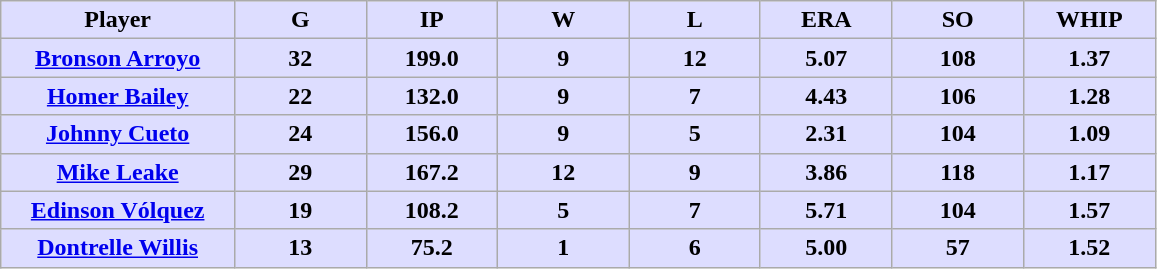<table class="wikitable sortable">
<tr>
<th style="background:#ddf; width:16%;">Player</th>
<th style="background:#ddf; width:9%;">G</th>
<th style="background:#ddf; width:9%;">IP</th>
<th style="background:#ddf; width:9%;">W</th>
<th style="background:#ddf; width:9%;">L</th>
<th style="background:#ddf; width:9%;">ERA</th>
<th style="background:#ddf; width:9%;">SO</th>
<th style="background:#ddf; width:9%;">WHIP</th>
</tr>
<tr style="text-align:center;">
<th style="background:#ddf; width:16%;"><a href='#'>Bronson Arroyo</a></th>
<th style="background:#ddf; width:9%;">32</th>
<th style="background:#ddf; width:9%;">199.0</th>
<th style="background:#ddf; width:9%;">9</th>
<th style="background:#ddf; width:9%;">12</th>
<th style="background:#ddf; width:9%;">5.07</th>
<th style="background:#ddf; width:9%;">108</th>
<th style="background:#ddf; width:9%;">1.37</th>
</tr>
<tr style="text-align:center;">
<th style="background:#ddf; width:16%;"><a href='#'>Homer Bailey</a></th>
<th style="background:#ddf; width:9%;">22</th>
<th style="background:#ddf; width:9%;">132.0</th>
<th style="background:#ddf; width:9%;">9</th>
<th style="background:#ddf; width:9%;">7</th>
<th style="background:#ddf; width:9%;">4.43</th>
<th style="background:#ddf; width:9%;">106</th>
<th style="background:#ddf; width:9%;">1.28</th>
</tr>
<tr style="text-align:center;">
<th style="background:#ddf; width:16%;"><a href='#'>Johnny Cueto</a></th>
<th style="background:#ddf; width:9%;">24</th>
<th style="background:#ddf; width:9%;">156.0</th>
<th style="background:#ddf; width:9%;">9</th>
<th style="background:#ddf; width:9%;">5</th>
<th style="background:#ddf; width:9%;">2.31</th>
<th style="background:#ddf; width:9%;">104</th>
<th style="background:#ddf; width:9%;">1.09</th>
</tr>
<tr style="text-align:center;">
<th style="background:#ddf; width:16%;"><a href='#'>Mike Leake</a></th>
<th style="background:#ddf; width:9%;">29</th>
<th style="background:#ddf; width:9%;">167.2</th>
<th style="background:#ddf; width:9%;">12</th>
<th style="background:#ddf; width:9%;">9</th>
<th style="background:#ddf; width:9%;">3.86</th>
<th style="background:#ddf; width:9%;">118</th>
<th style="background:#ddf; width:9%;">1.17</th>
</tr>
<tr style="text-align:center;">
<th style="background:#ddf; width:16%;"><a href='#'>Edinson Vólquez</a></th>
<th style="background:#ddf; width:9%;">19</th>
<th style="background:#ddf; width:9%;">108.2</th>
<th style="background:#ddf; width:9%;">5</th>
<th style="background:#ddf; width:9%;">7</th>
<th style="background:#ddf; width:9%;">5.71</th>
<th style="background:#ddf; width:9%;">104</th>
<th style="background:#ddf; width:9%;">1.57</th>
</tr>
<tr style="text-align:center;">
<th style="background:#ddf; width:16%;"><a href='#'>Dontrelle Willis</a></th>
<th style="background:#ddf; width:9%;">13</th>
<th style="background:#ddf; width:9%;">75.2</th>
<th style="background:#ddf; width:9%;">1</th>
<th style="background:#ddf; width:9%;">6</th>
<th style="background:#ddf; width:9%;">5.00</th>
<th style="background:#ddf; width:9%;">57</th>
<th style="background:#ddf; width:9%;">1.52</th>
</tr>
</table>
